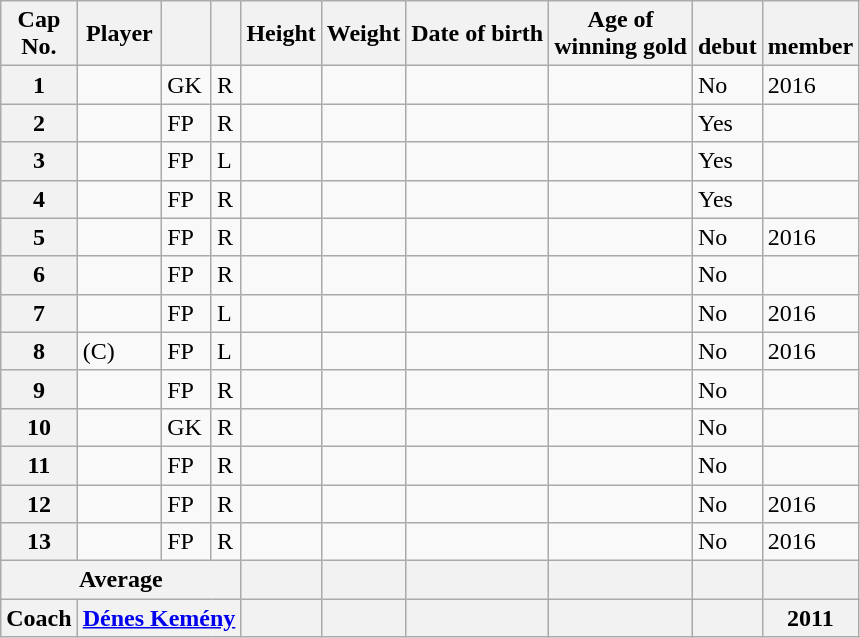<table class="wikitable sortable sticky-header col3center col4center col6right col7right col9center col10center" style="font-size: 100%; margin-left: 1em;">
<tr>
<th scope="col">Cap<br>No.</th>
<th scope="col">Player</th>
<th scope="col"></th>
<th scope="col"></th>
<th scope="col">Height</th>
<th scope="col">Weight</th>
<th scope="col">Date of birth</th>
<th scope="col">Age of<br>winning gold</th>
<th scope="col"><br>debut</th>
<th scope="col"><br>member</th>
</tr>
<tr>
<th scope="row">1</th>
<td></td>
<td>GK</td>
<td>R</td>
<td></td>
<td></td>
<td></td>
<td></td>
<td>No</td>
<td>2016</td>
</tr>
<tr>
<th scope="row">2</th>
<td></td>
<td>FP</td>
<td>R</td>
<td></td>
<td></td>
<td></td>
<td></td>
<td>Yes</td>
<td></td>
</tr>
<tr>
<th scope="row">3</th>
<td></td>
<td>FP</td>
<td>L</td>
<td></td>
<td></td>
<td></td>
<td></td>
<td>Yes</td>
<td></td>
</tr>
<tr>
<th scope="row">4</th>
<td></td>
<td>FP</td>
<td>R</td>
<td></td>
<td></td>
<td></td>
<td></td>
<td>Yes</td>
<td></td>
</tr>
<tr>
<th scope="row">5</th>
<td></td>
<td>FP</td>
<td>R</td>
<td></td>
<td></td>
<td></td>
<td></td>
<td>No</td>
<td>2016</td>
</tr>
<tr>
<th scope="row">6</th>
<td></td>
<td>FP</td>
<td>R</td>
<td></td>
<td></td>
<td></td>
<td></td>
<td>No</td>
<td></td>
</tr>
<tr>
<th scope="row">7</th>
<td></td>
<td>FP</td>
<td>L</td>
<td></td>
<td></td>
<td></td>
<td></td>
<td>No</td>
<td>2016</td>
</tr>
<tr>
<th scope="row">8</th>
<td> (C)</td>
<td>FP</td>
<td>L</td>
<td></td>
<td></td>
<td></td>
<td></td>
<td>No</td>
<td>2016</td>
</tr>
<tr>
<th scope="row">9</th>
<td></td>
<td>FP</td>
<td>R</td>
<td></td>
<td></td>
<td></td>
<td></td>
<td>No</td>
<td></td>
</tr>
<tr>
<th scope="row">10</th>
<td></td>
<td>GK</td>
<td>R</td>
<td></td>
<td></td>
<td></td>
<td></td>
<td>No</td>
<td></td>
</tr>
<tr>
<th scope="row">11</th>
<td></td>
<td>FP</td>
<td>R</td>
<td></td>
<td></td>
<td></td>
<td></td>
<td>No</td>
<td></td>
</tr>
<tr>
<th scope="row">12</th>
<td></td>
<td>FP</td>
<td>R</td>
<td></td>
<td></td>
<td></td>
<td></td>
<td>No</td>
<td>2016</td>
</tr>
<tr>
<th scope="row">13</th>
<td></td>
<td>FP</td>
<td>R</td>
<td></td>
<td></td>
<td></td>
<td></td>
<td>No</td>
<td>2016</td>
</tr>
<tr class="sortbottom">
<th colspan="4">Average</th>
<th style="text-align: left;"></th>
<th style="text-align: right;"></th>
<th style="text-align: right;"></th>
<th style="text-align: left;"></th>
<th></th>
<th></th>
</tr>
<tr class="sortbottom">
<th>Coach</th>
<th colspan="3" style="text-align: left;"><a href='#'>Dénes Kemény</a></th>
<th></th>
<th></th>
<th style="text-align: right;"></th>
<th style="text-align: left;"></th>
<th></th>
<th>2011</th>
</tr>
</table>
